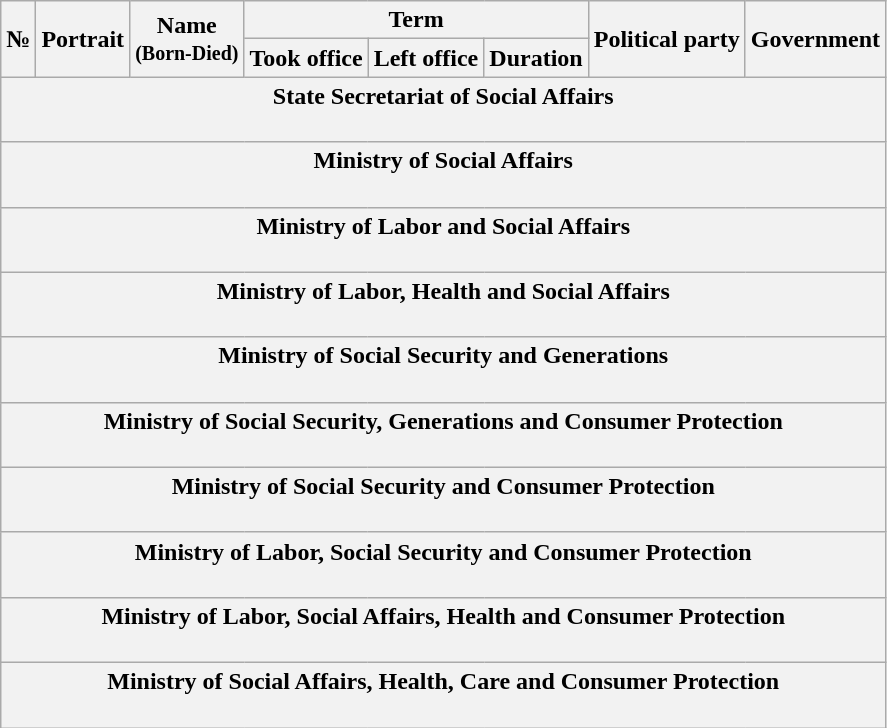<table class="wikitable" style="text-align:center;">
<tr>
<th rowspan=2>№</th>
<th rowspan=2>Portrait</th>
<th rowspan=2>Name<br><small>(Born-Died)</small></th>
<th colspan=3>Term</th>
<th rowspan=2>Political party</th>
<th rowspan=2>Government</th>
</tr>
<tr>
<th>Took office</th>
<th>Left office</th>
<th>Duration</th>
</tr>
<tr style="text-align:center;">
<th colspan=8>State Secretariat of Social Affairs<br><br></th>
</tr>
<tr style="text-align:center;">
<th colspan=8>Ministry of Social Affairs<br><br>





</th>
</tr>
<tr style="text-align:center;">
<th colspan=8>Ministry of Labor and Social Affairs<br><br>




</th>
</tr>
<tr style="text-align:center;">
<th colspan=8>Ministry of Labor, Health and Social Affairs<br><br>
</th>
</tr>
<tr style="text-align:center;">
<th colspan=8>Ministry of Social Security and Generations<br><br>
</th>
</tr>
<tr style="text-align:center;">
<th colspan=8>Ministry of Social Security, Generations and Consumer Protection<br><br>

</th>
</tr>
<tr style="text-align:center;">
<th colspan=8>Ministry of Social Security and Consumer Protection<br><br>
</th>
</tr>
<tr style="text-align:center;">
<th colspan=8>Ministry of Labor, Social Security and Consumer Protection<br><br>

</th>
</tr>
<tr style="text-align:center;">
<th colspan=8>Ministry of Labor, Social Affairs, Health and Consumer Protection<br><br>


</th>
</tr>
<tr style="text-align:center;">
<th colspan=8>Ministry of Social Affairs, Health, Care and Consumer Protection<br><br></th>
</tr>
</table>
